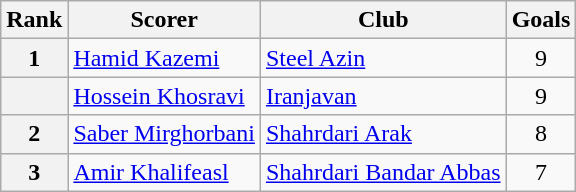<table class="wikitable" style="text-align:center">
<tr>
<th>Rank</th>
<th>Scorer</th>
<th>Club</th>
<th>Goals</th>
</tr>
<tr>
<th>1</th>
<td align="left"> <a href='#'>Hamid Kazemi</a></td>
<td align="left"><a href='#'>Steel Azin</a></td>
<td>9</td>
</tr>
<tr>
<th></th>
<td align="left"> <a href='#'>Hossein Khosravi</a></td>
<td align="left"><a href='#'>Iranjavan</a></td>
<td>9</td>
</tr>
<tr>
<th>2</th>
<td align="left"> <a href='#'>Saber Mirghorbani</a></td>
<td align="left"><a href='#'>Shahrdari Arak</a></td>
<td>8</td>
</tr>
<tr>
<th>3</th>
<td align="left"> <a href='#'>Amir Khalifeasl</a></td>
<td align="left"><a href='#'>Shahrdari Bandar Abbas</a></td>
<td>7</td>
</tr>
</table>
